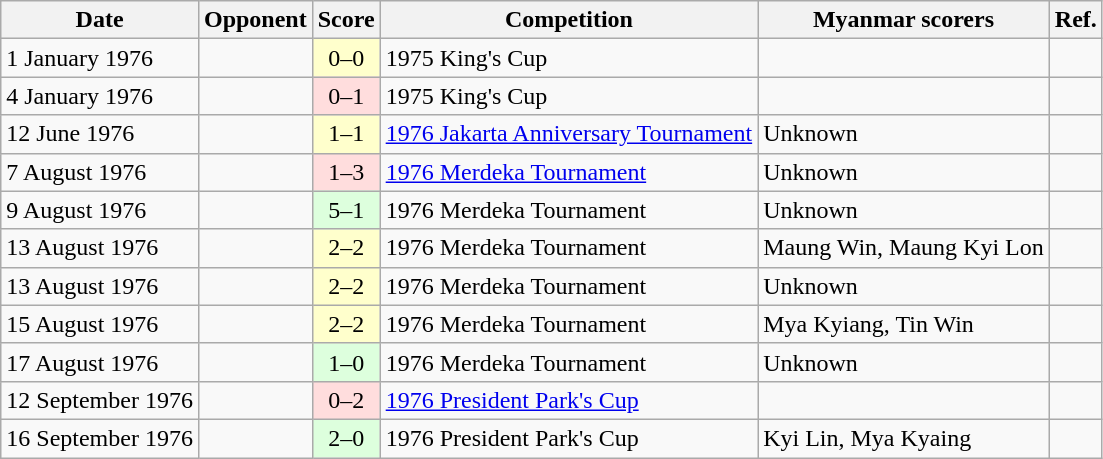<table class="wikitable sortable">
<tr>
<th>Date</th>
<th>Opponent</th>
<th>Score</th>
<th>Competition</th>
<th class="unsortable">Myanmar scorers</th>
<th class="unsortable">Ref.</th>
</tr>
<tr>
<td>1 January 1976</td>
<td></td>
<td align="center" bgcolor="#ffffcc">0–0</td>
<td>1975 King's Cup</td>
<td></td>
<td></td>
</tr>
<tr>
<td>4 January 1976</td>
<td></td>
<td align="center" bgcolor="#ffdddd">0–1</td>
<td>1975 King's Cup</td>
<td></td>
<td></td>
</tr>
<tr>
<td>12 June 1976</td>
<td></td>
<td align="center" bgcolor="#ffffcc">1–1</td>
<td><a href='#'>1976 Jakarta Anniversary Tournament</a></td>
<td>Unknown</td>
<td></td>
</tr>
<tr>
<td>7 August 1976</td>
<td></td>
<td align="center" bgcolor="#ffdddd">1–3</td>
<td><a href='#'>1976 Merdeka Tournament</a></td>
<td>Unknown</td>
<td></td>
</tr>
<tr>
<td>9 August 1976</td>
<td></td>
<td align="center" bgcolor="#ddffdd">5–1</td>
<td>1976 Merdeka Tournament</td>
<td>Unknown</td>
<td></td>
</tr>
<tr>
<td>13 August 1976</td>
<td></td>
<td align="center" bgcolor="#ffffcc">2–2</td>
<td>1976 Merdeka Tournament</td>
<td>Maung Win, Maung Kyi Lon</td>
<td></td>
</tr>
<tr>
<td>13 August 1976</td>
<td></td>
<td align="center" bgcolor="#ffffcc">2–2</td>
<td>1976 Merdeka Tournament</td>
<td>Unknown</td>
<td></td>
</tr>
<tr>
<td>15 August 1976</td>
<td></td>
<td align="center" bgcolor="#ffffcc">2–2</td>
<td>1976 Merdeka Tournament</td>
<td>Mya Kyiang, Tin Win</td>
<td></td>
</tr>
<tr>
<td>17 August 1976</td>
<td></td>
<td align="center" bgcolor="#ddffdd">1–0</td>
<td>1976 Merdeka Tournament</td>
<td>Unknown</td>
<td></td>
</tr>
<tr>
<td>12 September 1976</td>
<td></td>
<td align="center" bgcolor="#ffdddd">0–2</td>
<td><a href='#'>1976 President Park's Cup</a></td>
<td></td>
<td></td>
</tr>
<tr>
<td>16 September 1976</td>
<td></td>
<td align="center" bgcolor="#ddffdd">2–0</td>
<td>1976 President Park's Cup</td>
<td>Kyi Lin, Mya Kyaing</td>
<td></td>
</tr>
</table>
